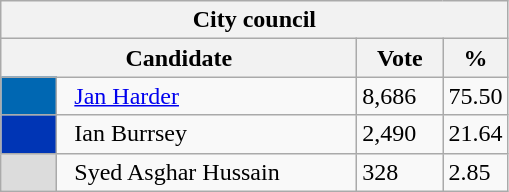<table class="wikitable">
<tr>
<th colspan="4">City council</th>
</tr>
<tr>
<th bgcolor="#DDDDFF" width="230px" colspan="2">Candidate</th>
<th bgcolor="#DDDDFF" width="50px">Vote</th>
<th bgcolor="#DDDDFF" width="30px">%</th>
</tr>
<tr>
<td bgcolor=#0067B2 width="30px"> </td>
<td>  <a href='#'>Jan Harder</a></td>
<td>8,686</td>
<td>75.50</td>
</tr>
<tr>
<td bgcolor=#0035B5 width="30px"> </td>
<td>  Ian Burrsey</td>
<td>2,490</td>
<td>21.64</td>
</tr>
<tr>
<td bgcolor=#DCDCDC width="30px"> </td>
<td>  Syed Asghar Hussain</td>
<td>328</td>
<td>2.85</td>
</tr>
</table>
